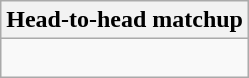<table class="wikitable collapsible collapsed">
<tr>
<th>Head-to-head matchup</th>
</tr>
<tr>
<td><br></td>
</tr>
</table>
